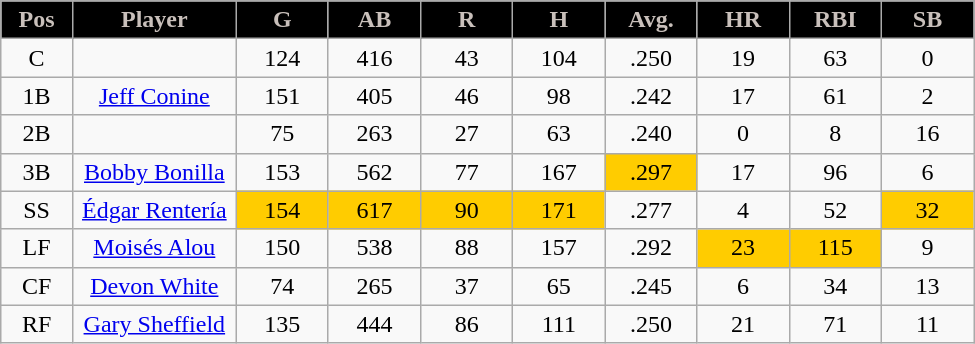<table class="wikitable sortable">
<tr>
<th style=" background:#000000; color:#C9C0BB;" width="7%">Pos</th>
<th style=" background:#000000; color:#C9C0BB;" width="16%">Player</th>
<th style=" background:#000000; color:#C9C0BB;" width="9%">G</th>
<th style=" background:#000000; color:#C9C0BB;" width="9%">AB</th>
<th style=" background:#000000; color:#C9C0BB;" width="9%">R</th>
<th style=" background:#000000; color:#C9C0BB;" width="9%">H</th>
<th style=" background:#000000; color:#C9C0BB;" width="9%">Avg.</th>
<th style=" background:#000000; color:#C9C0BB;" width="9%">HR</th>
<th style=" background:#000000; color:#C9C0BB;" width="9%">RBI</th>
<th style=" background:#000000; color:#C9C0BB;" width="9%">SB</th>
</tr>
<tr align="center">
<td>C</td>
<td></td>
<td>124</td>
<td>416</td>
<td>43</td>
<td>104</td>
<td>.250</td>
<td>19</td>
<td>63</td>
<td>0</td>
</tr>
<tr align="center">
<td>1B</td>
<td><a href='#'>Jeff Conine</a></td>
<td>151</td>
<td>405</td>
<td>46</td>
<td>98</td>
<td>.242</td>
<td>17</td>
<td>61</td>
<td>2</td>
</tr>
<tr align="center">
<td>2B</td>
<td></td>
<td>75</td>
<td>263</td>
<td>27</td>
<td>63</td>
<td>.240</td>
<td>0</td>
<td>8</td>
<td>16</td>
</tr>
<tr align="center">
<td>3B</td>
<td><a href='#'>Bobby Bonilla</a></td>
<td>153</td>
<td>562</td>
<td>77</td>
<td>167</td>
<td bgcolor="#FFCC00">.297</td>
<td>17</td>
<td>96</td>
<td>6</td>
</tr>
<tr align="center">
<td>SS</td>
<td><a href='#'>Édgar Rentería</a></td>
<td bgcolor="#FFCC00">154</td>
<td bgcolor="#FFCC00">617</td>
<td bgcolor="#FFCC00">90</td>
<td bgcolor="#FFCC00">171</td>
<td>.277</td>
<td>4</td>
<td>52</td>
<td bgcolor="#FFCC00">32</td>
</tr>
<tr align="center">
<td>LF</td>
<td><a href='#'>Moisés Alou</a></td>
<td>150</td>
<td>538</td>
<td>88</td>
<td>157</td>
<td>.292</td>
<td bgcolor="#FFCC00">23</td>
<td bgcolor="#FFCC00">115</td>
<td>9</td>
</tr>
<tr align="center">
<td>CF</td>
<td><a href='#'>Devon White</a></td>
<td>74</td>
<td>265</td>
<td>37</td>
<td>65</td>
<td>.245</td>
<td>6</td>
<td>34</td>
<td>13</td>
</tr>
<tr align="center">
<td>RF</td>
<td><a href='#'>Gary Sheffield</a></td>
<td>135</td>
<td>444</td>
<td>86</td>
<td>111</td>
<td>.250</td>
<td>21</td>
<td>71</td>
<td>11</td>
</tr>
</table>
